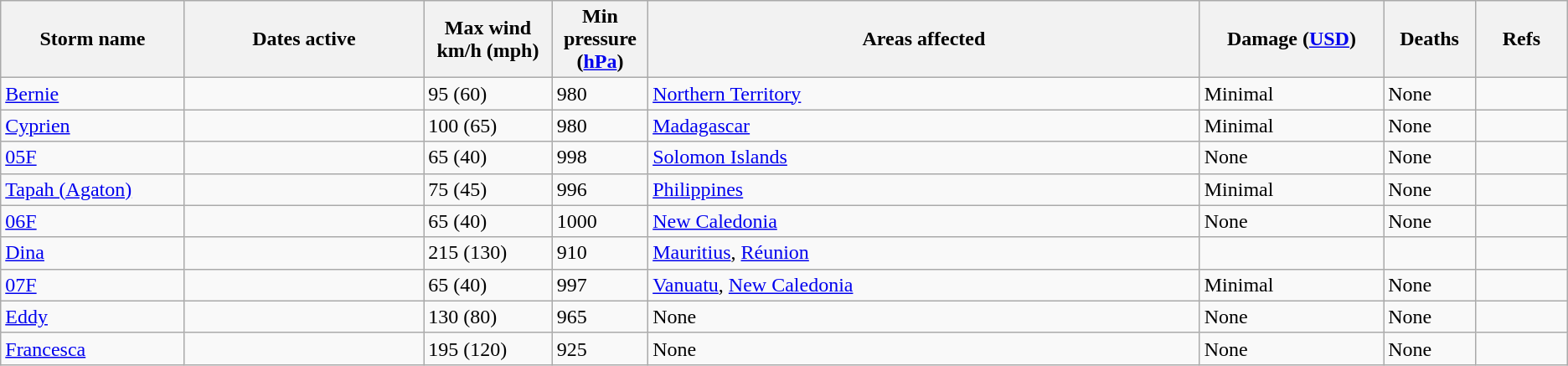<table class="wikitable sortable">
<tr>
<th width="10%"><strong>Storm name</strong></th>
<th width="13%"><strong>Dates active</strong></th>
<th width="7%"><strong>Max wind km/h (mph)</strong></th>
<th width="5%"><strong>Min pressure (<a href='#'>hPa</a>)</strong></th>
<th width="30%" class="unsortable"><strong>Areas affected</strong></th>
<th width="10%"><strong>Damage (<a href='#'>USD</a>)</strong></th>
<th width="5%"><strong>Deaths</strong></th>
<th width="5%" class="unsortable"><strong>Refs</strong></th>
</tr>
<tr>
<td><a href='#'>Bernie</a></td>
<td></td>
<td>95 (60)</td>
<td>980</td>
<td><a href='#'>Northern Territory</a></td>
<td>Minimal</td>
<td>None</td>
<td></td>
</tr>
<tr>
<td><a href='#'>Cyprien</a></td>
<td></td>
<td>100 (65)</td>
<td>980</td>
<td><a href='#'>Madagascar</a></td>
<td>Minimal</td>
<td>None</td>
<td></td>
</tr>
<tr>
<td><a href='#'>05F</a></td>
<td></td>
<td>65 (40)</td>
<td>998</td>
<td><a href='#'>Solomon Islands</a></td>
<td>None</td>
<td>None</td>
<td></td>
</tr>
<tr>
<td><a href='#'>Tapah (Agaton)</a></td>
<td></td>
<td>75 (45)</td>
<td>996</td>
<td><a href='#'>Philippines</a></td>
<td>Minimal</td>
<td>None</td>
<td></td>
</tr>
<tr>
<td><a href='#'>06F</a></td>
<td></td>
<td>65 (40)</td>
<td>1000</td>
<td><a href='#'>New Caledonia</a></td>
<td>None</td>
<td>None</td>
<td></td>
</tr>
<tr>
<td><a href='#'>Dina</a></td>
<td></td>
<td>215 (130)</td>
<td>910</td>
<td><a href='#'>Mauritius</a>, <a href='#'>Réunion</a></td>
<td></td>
<td></td>
<td></td>
</tr>
<tr>
<td><a href='#'>07F</a></td>
<td></td>
<td>65 (40)</td>
<td>997</td>
<td><a href='#'>Vanuatu</a>, <a href='#'>New Caledonia</a></td>
<td>Minimal</td>
<td>None</td>
<td></td>
</tr>
<tr>
<td><a href='#'>Eddy</a></td>
<td></td>
<td>130 (80)</td>
<td>965</td>
<td>None</td>
<td>None</td>
<td>None</td>
<td></td>
</tr>
<tr>
<td><a href='#'>Francesca</a></td>
<td></td>
<td>195 (120)</td>
<td>925</td>
<td>None</td>
<td>None</td>
<td>None</td>
<td></td>
</tr>
</table>
